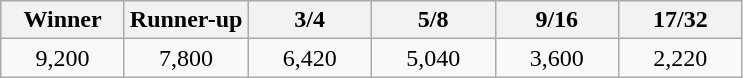<table class="wikitable" style="text-align:center">
<tr>
<th width="75">Winner</th>
<th width="75">Runner-up</th>
<th width="75">3/4</th>
<th width="75">5/8</th>
<th width="75">9/16</th>
<th width="75">17/32</th>
</tr>
<tr>
<td>9,200</td>
<td>7,800</td>
<td>6,420</td>
<td>5,040</td>
<td>3,600</td>
<td>2,220</td>
</tr>
</table>
